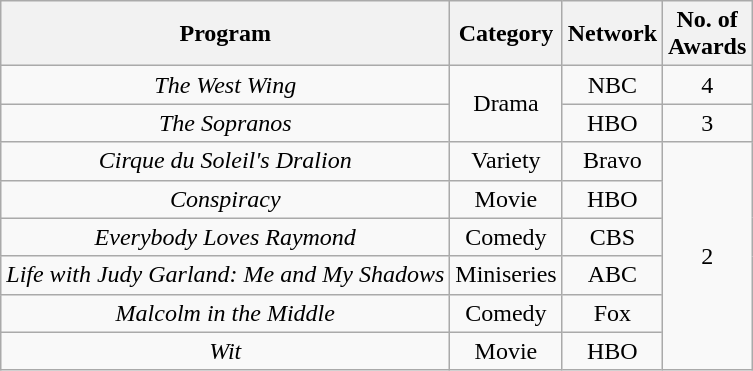<table class="wikitable">
<tr>
<th>Program</th>
<th>Category</th>
<th>Network</th>
<th>No. of<br>Awards</th>
</tr>
<tr style="text-align:center">
<td><em>The West Wing</em></td>
<td rowspan="2">Drama</td>
<td>NBC</td>
<td>4</td>
</tr>
<tr style="text-align:center">
<td><em>The Sopranos</em></td>
<td>HBO</td>
<td>3</td>
</tr>
<tr style="text-align:center">
<td><em>Cirque du Soleil's Dralion</em></td>
<td>Variety</td>
<td>Bravo</td>
<td rowspan="6">2</td>
</tr>
<tr style="text-align:center">
<td><em>Conspiracy</em></td>
<td>Movie</td>
<td>HBO</td>
</tr>
<tr style="text-align:center">
<td><em>Everybody Loves Raymond</em></td>
<td>Comedy</td>
<td>CBS</td>
</tr>
<tr style="text-align:center">
<td><em>Life with Judy Garland: Me and My Shadows</em></td>
<td>Miniseries</td>
<td>ABC</td>
</tr>
<tr style="text-align:center">
<td><em>Malcolm in the Middle</em></td>
<td>Comedy</td>
<td>Fox</td>
</tr>
<tr style="text-align:center">
<td><em>Wit</em></td>
<td>Movie</td>
<td>HBO</td>
</tr>
</table>
